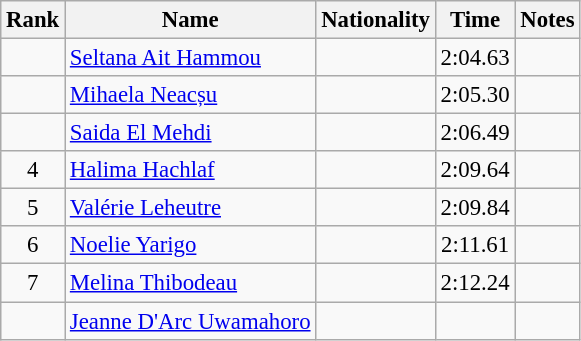<table class="wikitable sortable" style="text-align:center;font-size:95%">
<tr>
<th>Rank</th>
<th>Name</th>
<th>Nationality</th>
<th>Time</th>
<th>Notes</th>
</tr>
<tr>
<td></td>
<td align=left><a href='#'>Seltana Ait Hammou</a></td>
<td align=left></td>
<td>2:04.63</td>
<td></td>
</tr>
<tr>
<td></td>
<td align=left><a href='#'>Mihaela Neacșu</a></td>
<td align=left></td>
<td>2:05.30</td>
<td></td>
</tr>
<tr>
<td></td>
<td align=left><a href='#'>Saida El Mehdi</a></td>
<td align=left></td>
<td>2:06.49</td>
<td></td>
</tr>
<tr>
<td>4</td>
<td align=left><a href='#'>Halima Hachlaf</a></td>
<td align=left></td>
<td>2:09.64</td>
<td></td>
</tr>
<tr>
<td>5</td>
<td align=left><a href='#'>Valérie Leheutre</a></td>
<td align=left></td>
<td>2:09.84</td>
<td></td>
</tr>
<tr>
<td>6</td>
<td align=left><a href='#'>Noelie Yarigo</a></td>
<td align=left></td>
<td>2:11.61</td>
<td></td>
</tr>
<tr>
<td>7</td>
<td align=left><a href='#'>Melina Thibodeau</a></td>
<td align=left></td>
<td>2:12.24</td>
<td></td>
</tr>
<tr>
<td></td>
<td align=left><a href='#'>Jeanne D'Arc Uwamahoro</a></td>
<td align=left></td>
<td></td>
<td></td>
</tr>
</table>
